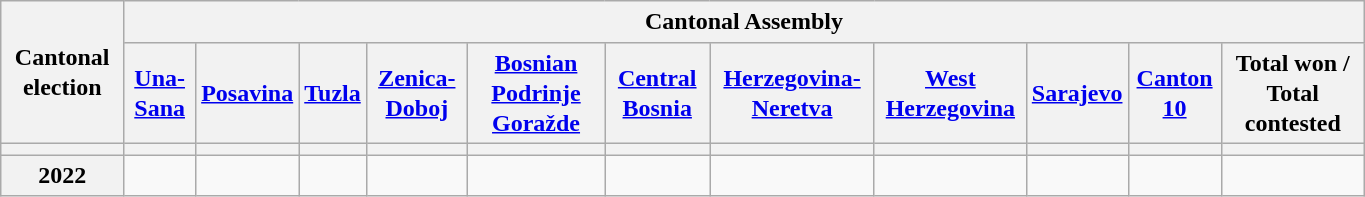<table class="wikitable collapsible collapsed" style="text-align:center; width:72%; line-height:126%; margin-bottom:0">
<tr>
<th rowspan=2>Cantonal election</th>
<th colspan=14>Cantonal Assembly</th>
</tr>
<tr>
<th><a href='#'>Una-Sana</a></th>
<th><a href='#'>Posavina</a></th>
<th><a href='#'>Tuzla</a></th>
<th><a href='#'>Zenica-Doboj</a></th>
<th><a href='#'>Bosnian Podrinje Goražde</a></th>
<th><a href='#'>Central Bosnia</a></th>
<th><a href='#'>Herzegovina-Neretva</a></th>
<th><a href='#'>West Herzegovina</a></th>
<th><a href='#'>Sarajevo</a></th>
<th><a href='#'>Canton 10</a></th>
<th>Total won / Total contested</th>
</tr>
<tr>
<th></th>
<th></th>
<th></th>
<th></th>
<th></th>
<th></th>
<th></th>
<th></th>
<th></th>
<th></th>
<th></th>
<th></th>
</tr>
<tr>
<th>2022</th>
<td></td>
<td></td>
<td></td>
<td></td>
<td></td>
<td></td>
<td></td>
<td></td>
<td></td>
<td></td>
<td></td>
</tr>
</table>
